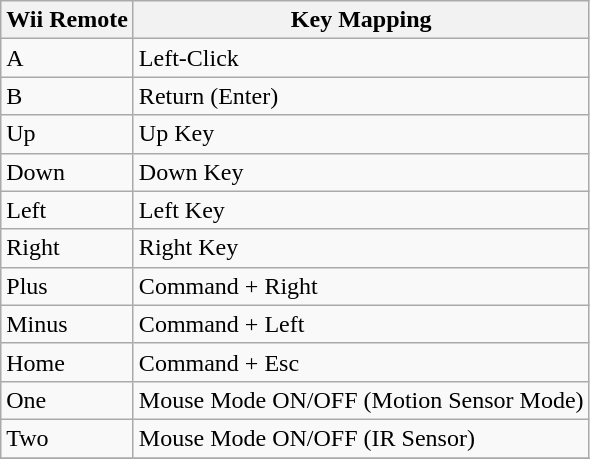<table class="wikitable">
<tr>
<th>Wii Remote</th>
<th>Key Mapping</th>
</tr>
<tr>
<td>A</td>
<td>Left-Click</td>
</tr>
<tr>
<td>B</td>
<td>Return (Enter)</td>
</tr>
<tr>
<td>Up</td>
<td>Up Key</td>
</tr>
<tr>
<td>Down</td>
<td>Down Key</td>
</tr>
<tr>
<td>Left</td>
<td>Left Key</td>
</tr>
<tr>
<td>Right</td>
<td>Right Key</td>
</tr>
<tr>
<td>Plus</td>
<td>Command + Right</td>
</tr>
<tr>
<td>Minus</td>
<td>Command + Left</td>
</tr>
<tr>
<td>Home</td>
<td>Command + Esc</td>
</tr>
<tr>
<td>One</td>
<td>Mouse Mode ON/OFF (Motion Sensor Mode)</td>
</tr>
<tr>
<td>Two</td>
<td>Mouse Mode ON/OFF (IR Sensor)</td>
</tr>
<tr>
</tr>
</table>
